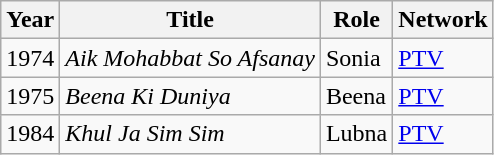<table class="wikitable sortable plainrowheaders">
<tr style="text-align:center;">
<th scope="col">Year</th>
<th scope="col">Title</th>
<th scope="col">Role</th>
<th scope="col">Network</th>
</tr>
<tr>
<td>1974</td>
<td><em>Aik Mohabbat So Afsanay</em></td>
<td>Sonia</td>
<td><a href='#'>PTV</a></td>
</tr>
<tr>
<td>1975</td>
<td><em>Beena Ki Duniya</em></td>
<td>Beena</td>
<td><a href='#'>PTV</a></td>
</tr>
<tr>
<td>1984</td>
<td><em>Khul Ja Sim Sim</em></td>
<td>Lubna</td>
<td><a href='#'>PTV</a></td>
</tr>
</table>
